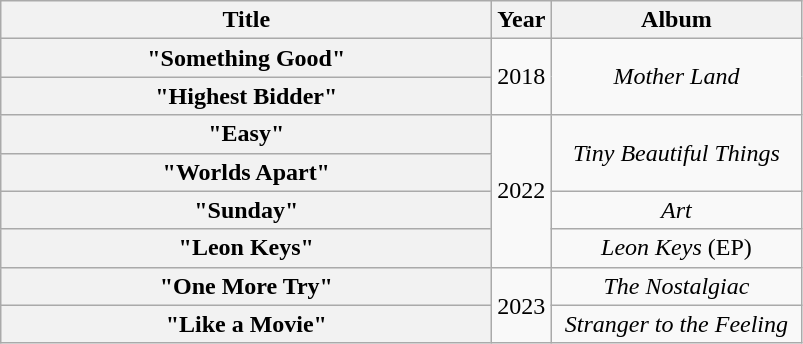<table class="wikitable plainrowheaders" style="text-align:center;">
<tr>
<th rowspan="1" style="width:20em;">Title</th>
<th rowspan="1" style="width:1em;">Year</th>
<th rowspan="1" style="width:10em;">Album</th>
</tr>
<tr>
<th scope="row">"Something Good"<br> </th>
<td rowspan="2">2018</td>
<td rowspan="2"><em>Mother Land</em></td>
</tr>
<tr>
<th scope="row">"Highest Bidder"<br> </th>
</tr>
<tr>
<th scope="row">"Easy"<br> </th>
<td rowspan="4">2022</td>
<td rowspan="2"><em>Tiny Beautiful Things</em></td>
</tr>
<tr>
<th scope="row">"Worlds Apart"<br> </th>
</tr>
<tr>
<th scope="row">"Sunday"<br> </th>
<td><em>Art</em></td>
</tr>
<tr>
<th scope="row">"Leon Keys"<br> </th>
<td><em>Leon Keys</em> (EP)</td>
</tr>
<tr>
<th scope="row">"One More Try"<br> </th>
<td rowspan="2">2023</td>
<td><em>The Nostalgiac</em></td>
</tr>
<tr>
<th scope="row">"Like a Movie"<br> </th>
<td><em>Stranger to the Feeling</em></td>
</tr>
</table>
